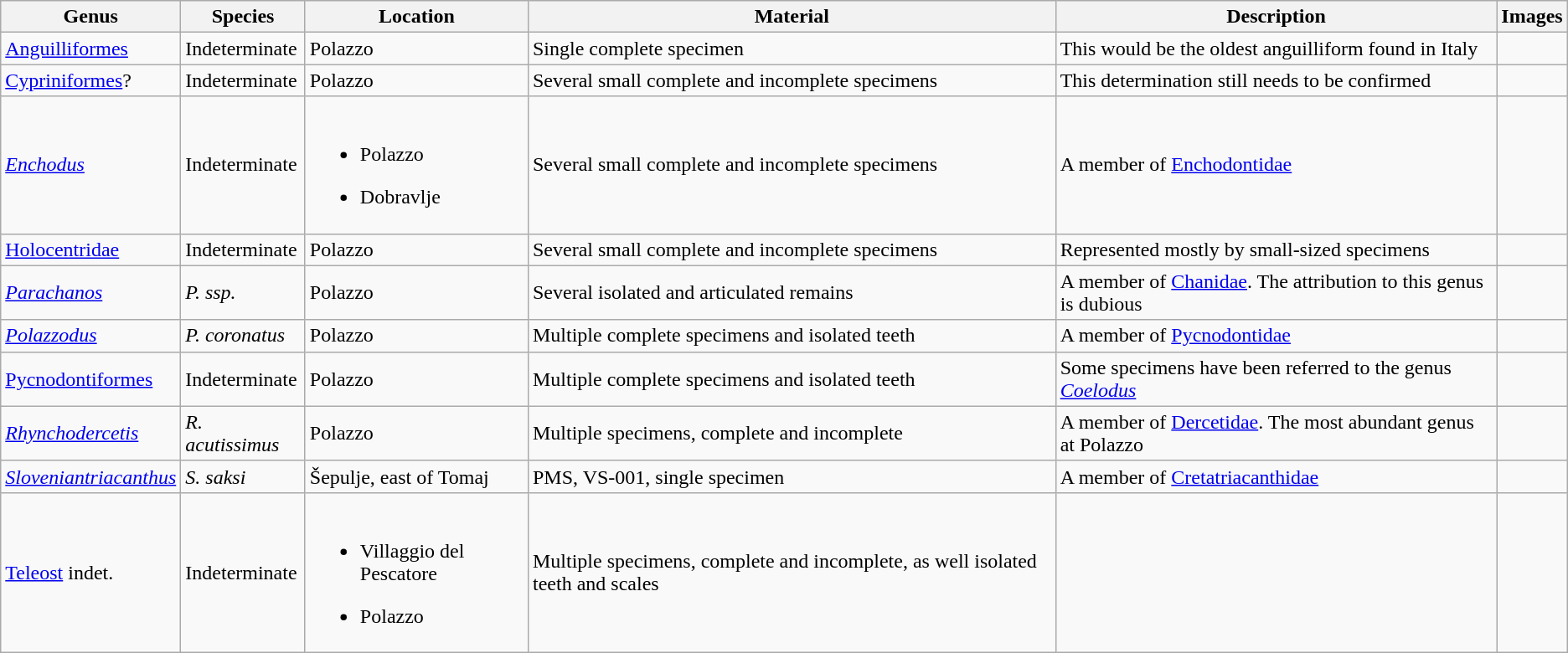<table class="wikitable">
<tr>
<th>Genus</th>
<th>Species</th>
<th>Location</th>
<th>Material</th>
<th>Description</th>
<th>Images</th>
</tr>
<tr>
<td><a href='#'>Anguilliformes</a></td>
<td>Indeterminate</td>
<td>Polazzo</td>
<td>Single complete specimen</td>
<td>This would be the oldest anguilliform found in Italy</td>
<td></td>
</tr>
<tr>
<td><a href='#'>Cypriniformes</a>?</td>
<td>Indeterminate</td>
<td>Polazzo</td>
<td>Several small complete and incomplete specimens</td>
<td>This determination still needs to be confirmed</td>
<td></td>
</tr>
<tr>
<td><em><a href='#'>Enchodus</a></em></td>
<td>Indeterminate</td>
<td><br><ul><li>Polazzo</li></ul><ul><li>Dobravlje</li></ul></td>
<td>Several small complete and incomplete specimens</td>
<td>A member of <a href='#'>Enchodontidae</a></td>
<td></td>
</tr>
<tr>
<td><a href='#'>Holocentridae</a></td>
<td>Indeterminate</td>
<td>Polazzo</td>
<td>Several small complete and incomplete specimens</td>
<td>Represented mostly by small-sized specimens</td>
<td></td>
</tr>
<tr>
<td><em><a href='#'>Parachanos</a></em></td>
<td><em>P. ssp.</em></td>
<td>Polazzo</td>
<td>Several isolated and articulated remains</td>
<td>A member of <a href='#'>Chanidae</a>. The attribution to this genus is dubious</td>
<td></td>
</tr>
<tr>
<td><em><a href='#'>Polazzodus</a></em></td>
<td><em>P. coronatus</em></td>
<td>Polazzo</td>
<td>Multiple complete specimens and isolated teeth</td>
<td>A member of <a href='#'>Pycnodontidae</a></td>
<td></td>
</tr>
<tr>
<td><a href='#'>Pycnodontiformes</a></td>
<td>Indeterminate</td>
<td>Polazzo</td>
<td>Multiple complete specimens and isolated teeth</td>
<td>Some specimens have been referred to the genus <em><a href='#'>Coelodus</a></em></td>
<td></td>
</tr>
<tr>
<td><em><a href='#'>Rhynchodercetis</a></em></td>
<td><em>R. acutissimus</em></td>
<td>Polazzo</td>
<td>Multiple specimens, complete and incomplete</td>
<td>A member of <a href='#'>Dercetidae</a>. The most abundant genus at Polazzo</td>
<td></td>
</tr>
<tr>
<td><em><a href='#'>Sloveniantriacanthus</a></em></td>
<td><em>S. saksi</em></td>
<td>Šepulje, east of Tomaj</td>
<td>PMS, VS-001, single specimen</td>
<td>A member of <a href='#'>Cretatriacanthidae</a></td>
<td></td>
</tr>
<tr>
<td><a href='#'>Teleost</a> indet.</td>
<td>Indeterminate</td>
<td><br><ul><li>Villaggio del Pescatore</li></ul><ul><li>Polazzo</li></ul></td>
<td>Multiple specimens, complete and incomplete, as well isolated teeth and scales</td>
<td></td>
<td></td>
</tr>
</table>
